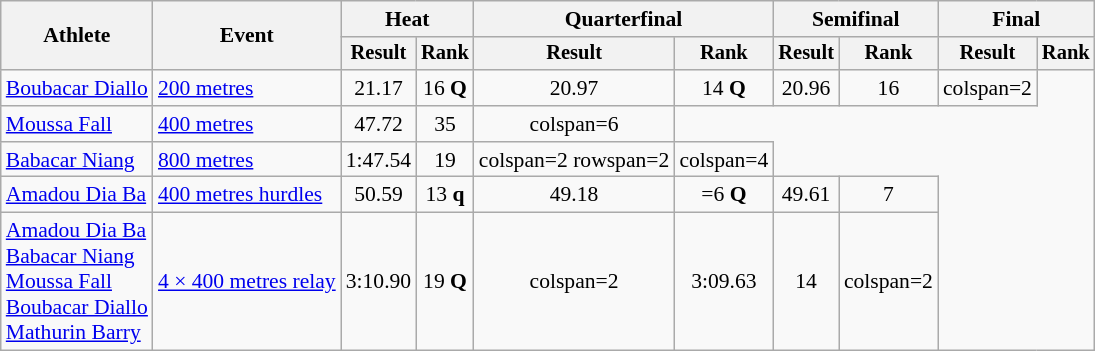<table class=wikitable style=font-size:90%>
<tr>
<th rowspan=2>Athlete</th>
<th rowspan=2>Event</th>
<th colspan=2>Heat</th>
<th colspan=2>Quarterfinal</th>
<th colspan=2>Semifinal</th>
<th colspan=2>Final</th>
</tr>
<tr style=font-size:95%>
<th>Result</th>
<th>Rank</th>
<th>Result</th>
<th>Rank</th>
<th>Result</th>
<th>Rank</th>
<th>Result</th>
<th>Rank</th>
</tr>
<tr align=center>
<td align=left><a href='#'>Boubacar Diallo</a></td>
<td align=left><a href='#'>200 metres</a></td>
<td>21.17</td>
<td>16 <strong>Q</strong></td>
<td>20.97</td>
<td>14 <strong>Q</strong></td>
<td>20.96</td>
<td>16</td>
<td>colspan=2 </td>
</tr>
<tr align=center>
<td align=left><a href='#'>Moussa Fall</a></td>
<td align=left><a href='#'>400 metres</a></td>
<td>47.72</td>
<td>35</td>
<td>colspan=6 </td>
</tr>
<tr align=center>
<td align=left><a href='#'>Babacar Niang</a></td>
<td align=left><a href='#'>800 metres</a></td>
<td>1:47.54</td>
<td>19</td>
<td>colspan=2 rowspan=2 </td>
<td>colspan=4 </td>
</tr>
<tr align=center>
<td align=left><a href='#'>Amadou Dia Ba</a></td>
<td align=left><a href='#'>400 metres hurdles</a></td>
<td>50.59</td>
<td>13 <strong>q</strong></td>
<td>49.18</td>
<td>=6 <strong>Q</strong></td>
<td>49.61</td>
<td>7</td>
</tr>
<tr align=center>
<td align=left><a href='#'>Amadou Dia Ba</a><br><a href='#'>Babacar Niang</a><br><a href='#'>Moussa Fall</a><br><a href='#'>Boubacar Diallo</a><br><a href='#'>Mathurin Barry</a></td>
<td align=left><a href='#'>4 × 400 metres relay</a></td>
<td>3:10.90</td>
<td>19 <strong>Q</strong></td>
<td>colspan=2 </td>
<td>3:09.63</td>
<td>14</td>
<td>colspan=2 </td>
</tr>
</table>
